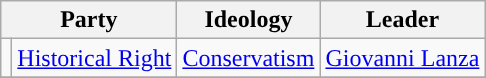<table class=wikitable style="font-size:100%">
<tr>
<th colspan=2>Party</th>
<th>Ideology</th>
<th>Leader</th>
</tr>
<tr>
<td style="color:inherit;background:"></td>
<td><a href='#'>Historical Right</a></td>
<td><a href='#'>Conservatism</a></td>
<td><a href='#'>Giovanni Lanza</a></td>
</tr>
<tr>
</tr>
</table>
